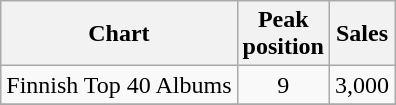<table class="wikitable">
<tr>
<th>Chart</th>
<th>Peak<br>position</th>
<th>Sales</th>
</tr>
<tr>
<td>Finnish Top 40 Albums</td>
<td align="center">9</td>
<td>3,000</td>
</tr>
<tr>
</tr>
</table>
